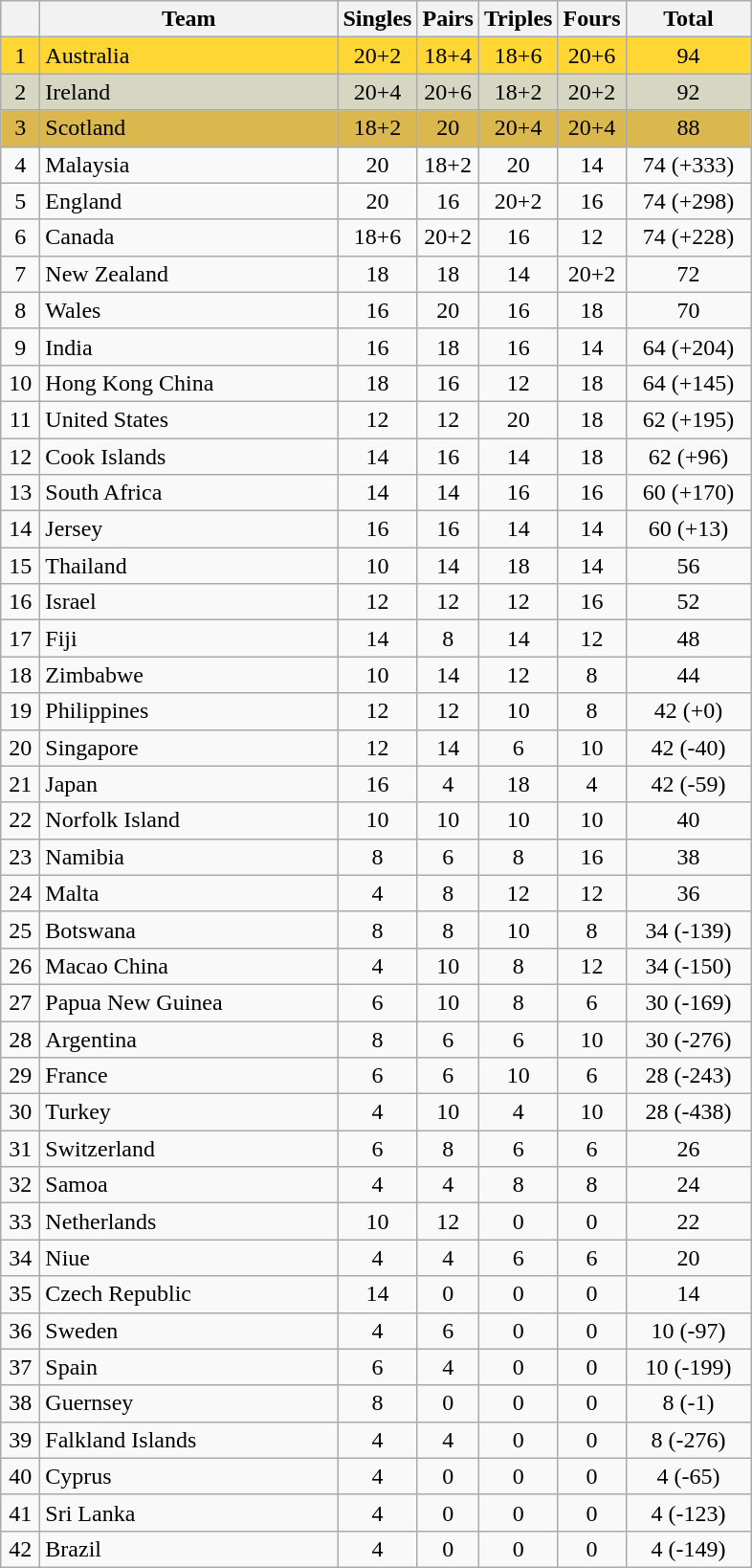<table class="wikitable" style="font-size: 100%">
<tr>
<th width=20></th>
<th width=200>Team</th>
<th width=20>Singles</th>
<th width=20>Pairs</th>
<th width=20>Triples</th>
<th width=20>Fours</th>
<th width=80>Total</th>
</tr>
<tr align=center style="background: #FFD633;">
<td>1</td>
<td align="left"> Australia</td>
<td>20+2</td>
<td>18+4</td>
<td>18+6</td>
<td>20+6</td>
<td>94</td>
</tr>
<tr align=center style="background: #D6D6C2;">
<td>2</td>
<td align="left"> Ireland</td>
<td>20+4</td>
<td>20+6</td>
<td>18+2</td>
<td>20+2</td>
<td>92</td>
</tr>
<tr align=center style="background: #DBB84D;">
<td>3</td>
<td align="left"> Scotland</td>
<td>18+2</td>
<td>20</td>
<td>20+4</td>
<td>20+4</td>
<td>88</td>
</tr>
<tr align=center>
<td>4</td>
<td align="left"> Malaysia</td>
<td>20</td>
<td>18+2</td>
<td>20</td>
<td>14</td>
<td>74 (+333)</td>
</tr>
<tr align="center">
<td>5</td>
<td align="left"> England</td>
<td>20</td>
<td>16</td>
<td>20+2</td>
<td>16</td>
<td>74 (+298)</td>
</tr>
<tr align="center">
<td>6</td>
<td align="left"> Canada</td>
<td>18+6</td>
<td>20+2</td>
<td>16</td>
<td>12</td>
<td>74 (+228)</td>
</tr>
<tr align=center>
<td>7</td>
<td align="left"> New Zealand</td>
<td>18</td>
<td>18</td>
<td>14</td>
<td>20+2</td>
<td>72</td>
</tr>
<tr align=center>
<td>8</td>
<td align="left"> Wales</td>
<td>16</td>
<td>20</td>
<td>16</td>
<td>18</td>
<td>70</td>
</tr>
<tr align=center>
<td>9</td>
<td align="left"> India</td>
<td>16</td>
<td>18</td>
<td>16</td>
<td>14</td>
<td>64 (+204)</td>
</tr>
<tr align=center>
<td>10</td>
<td align="left"> Hong Kong China</td>
<td>18</td>
<td>16</td>
<td>12</td>
<td>18</td>
<td>64 (+145)</td>
</tr>
<tr align=center>
<td>11</td>
<td align="left"> United States</td>
<td>12</td>
<td>12</td>
<td>20</td>
<td>18</td>
<td>62 (+195)</td>
</tr>
<tr align=center>
<td>12</td>
<td align="left"> Cook Islands</td>
<td>14</td>
<td>16</td>
<td>14</td>
<td>18</td>
<td>62 (+96)</td>
</tr>
<tr align=center>
<td>13</td>
<td align="left"> South Africa</td>
<td>14</td>
<td>14</td>
<td>16</td>
<td>16</td>
<td>60 (+170)</td>
</tr>
<tr align=center>
<td>14</td>
<td align="left"> Jersey</td>
<td>16</td>
<td>16</td>
<td>14</td>
<td>14</td>
<td>60 (+13)</td>
</tr>
<tr align=center>
<td>15</td>
<td align="left"> Thailand</td>
<td>10</td>
<td>14</td>
<td>18</td>
<td>14</td>
<td>56</td>
</tr>
<tr align=center>
<td>16</td>
<td align="left"> Israel</td>
<td>12</td>
<td>12</td>
<td>12</td>
<td>16</td>
<td>52</td>
</tr>
<tr align=center>
<td>17</td>
<td align="left"> Fiji</td>
<td>14</td>
<td>8</td>
<td>14</td>
<td>12</td>
<td>48</td>
</tr>
<tr align=center>
<td>18</td>
<td align="left"> Zimbabwe</td>
<td>10</td>
<td>14</td>
<td>12</td>
<td>8</td>
<td>44</td>
</tr>
<tr align=center>
<td>19</td>
<td align="left"> Philippines</td>
<td>12</td>
<td>12</td>
<td>10</td>
<td>8</td>
<td>42 (+0)</td>
</tr>
<tr align=center>
<td>20</td>
<td align="left"> Singapore</td>
<td>12</td>
<td>14</td>
<td>6</td>
<td>10</td>
<td>42 (-40)</td>
</tr>
<tr align=center>
<td>21</td>
<td align="left"> Japan</td>
<td>16</td>
<td>4</td>
<td>18</td>
<td>4</td>
<td>42 (-59)</td>
</tr>
<tr align=center>
<td>22</td>
<td align="left"> Norfolk Island</td>
<td>10</td>
<td>10</td>
<td>10</td>
<td>10</td>
<td>40</td>
</tr>
<tr align=center>
<td>23</td>
<td align="left"> Namibia</td>
<td>8</td>
<td>6</td>
<td>8</td>
<td>16</td>
<td>38</td>
</tr>
<tr align=center>
<td>24</td>
<td align="left"> Malta</td>
<td>4</td>
<td>8</td>
<td>12</td>
<td>12</td>
<td>36</td>
</tr>
<tr align=center>
<td>25</td>
<td align="left"> Botswana</td>
<td>8</td>
<td>8</td>
<td>10</td>
<td>8</td>
<td>34 (-139)</td>
</tr>
<tr align=center>
<td>26</td>
<td align="left"> Macao China</td>
<td>4</td>
<td>10</td>
<td>8</td>
<td>12</td>
<td>34 (-150)</td>
</tr>
<tr align=center>
<td>27</td>
<td align="left"> Papua New Guinea</td>
<td>6</td>
<td>10</td>
<td>8</td>
<td>6</td>
<td>30 (-169)</td>
</tr>
<tr align=center>
<td>28</td>
<td align="left"> Argentina</td>
<td>8</td>
<td>6</td>
<td>6</td>
<td>10</td>
<td>30 (-276)</td>
</tr>
<tr align=center>
<td>29</td>
<td align="left"> France</td>
<td>6</td>
<td>6</td>
<td>10</td>
<td>6</td>
<td>28 (-243)</td>
</tr>
<tr align=center>
<td>30</td>
<td align="left"> Turkey</td>
<td>4</td>
<td>10</td>
<td>4</td>
<td>10</td>
<td>28 (-438)</td>
</tr>
<tr align=center>
<td>31</td>
<td align="left"> Switzerland</td>
<td>6</td>
<td>8</td>
<td>6</td>
<td>6</td>
<td>26</td>
</tr>
<tr align=center>
<td>32</td>
<td align="left"> Samoa</td>
<td>4</td>
<td>4</td>
<td>8</td>
<td>8</td>
<td>24</td>
</tr>
<tr align=center>
<td>33</td>
<td align="left"> Netherlands</td>
<td>10</td>
<td>12</td>
<td>0</td>
<td>0</td>
<td>22</td>
</tr>
<tr align=center>
<td>34</td>
<td align="left"> Niue</td>
<td>4</td>
<td>4</td>
<td>6</td>
<td>6</td>
<td>20</td>
</tr>
<tr align=center>
<td>35</td>
<td align="left"> Czech Republic</td>
<td>14</td>
<td>0</td>
<td>0</td>
<td>0</td>
<td>14</td>
</tr>
<tr align=center>
<td>36</td>
<td align="left"> Sweden</td>
<td>4</td>
<td>6</td>
<td>0</td>
<td>0</td>
<td>10 (-97)</td>
</tr>
<tr align=center>
<td>37</td>
<td align="left"> Spain</td>
<td>6</td>
<td>4</td>
<td>0</td>
<td>0</td>
<td>10 (-199)</td>
</tr>
<tr align=center>
<td>38</td>
<td align="left"> Guernsey</td>
<td>8</td>
<td>0</td>
<td>0</td>
<td>0</td>
<td>8 (-1)</td>
</tr>
<tr align=center>
<td>39</td>
<td align="left"> Falkland Islands</td>
<td>4</td>
<td>4</td>
<td>0</td>
<td>0</td>
<td>8 (-276)</td>
</tr>
<tr align=center>
<td>40</td>
<td align="left"> Cyprus</td>
<td>4</td>
<td>0</td>
<td>0</td>
<td>0</td>
<td>4 (-65)</td>
</tr>
<tr align=center>
<td>41</td>
<td align="left"> Sri Lanka</td>
<td>4</td>
<td>0</td>
<td>0</td>
<td>0</td>
<td>4 (-123)</td>
</tr>
<tr align=center>
<td>42</td>
<td align="left"> Brazil</td>
<td>4</td>
<td>0</td>
<td>0</td>
<td>0</td>
<td>4 (-149)</td>
</tr>
</table>
